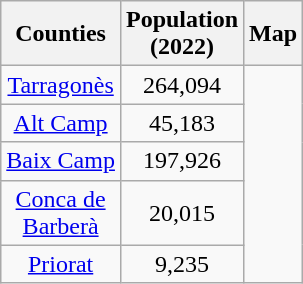<table class="wikitable">
<tr>
<th colspan=1 style="text-align: center;">Counties</th>
<th colspan=1 style="text-align: center;">Population<br>(2022)</th>
<th colspan=1 style="text-align: center;">Map</th>
</tr>
<tr>
<td style="text-align: center;"><a href='#'>Tarragonès</a></td>
<td style="text-align: center;">264,094</td>
<td rowspan="6"></td>
</tr>
<tr>
<td style="text-align: center;"><a href='#'>Alt Camp</a></td>
<td style="text-align: center;">45,183</td>
</tr>
<tr>
<td style="text-align: center;"><a href='#'>Baix Camp</a></td>
<td style="text-align: center;">197,926</td>
</tr>
<tr>
<td style="text-align: center;"><a href='#'>Conca de<br>Barberà</a></td>
<td style="text-align: center;">20,015</td>
</tr>
<tr>
<td style="text-align: center;"><a href='#'>Priorat</a></td>
<td style="text-align: center;">9,235</td>
</tr>
</table>
